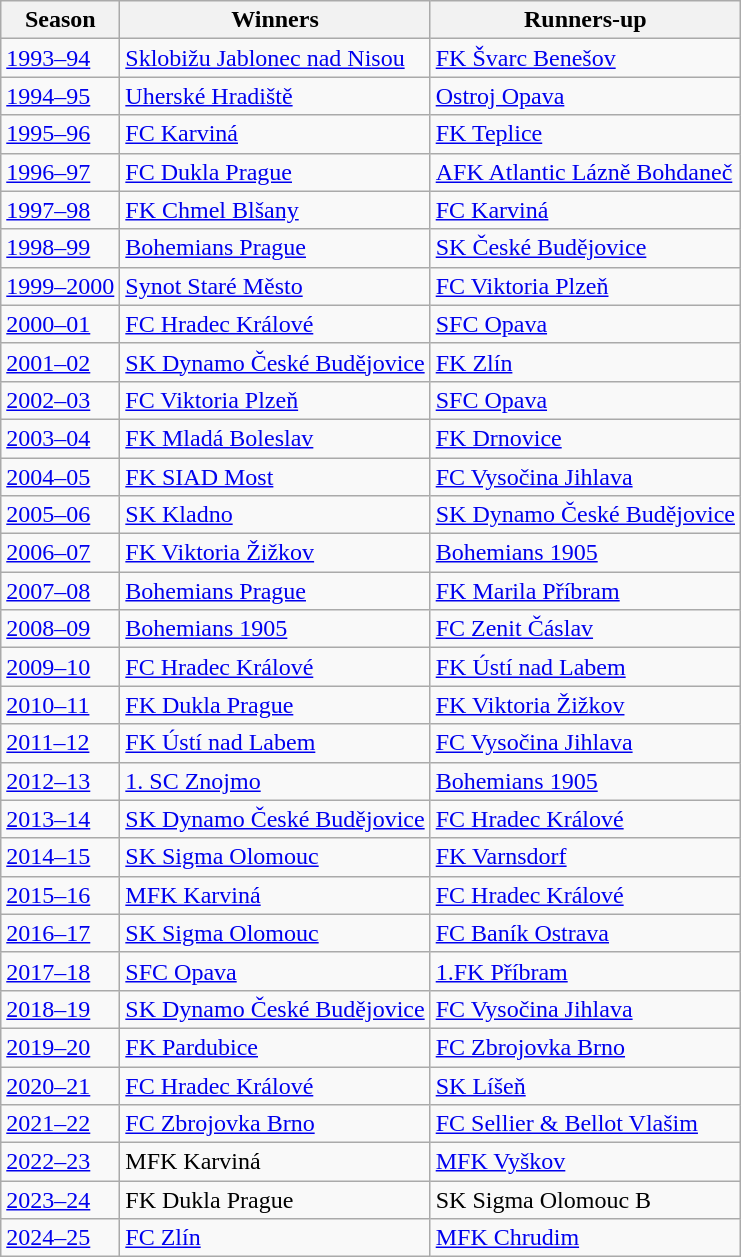<table class="wikitable">
<tr>
<th>Season</th>
<th>Winners</th>
<th>Runners-up</th>
</tr>
<tr>
<td><a href='#'>1993–94</a></td>
<td><a href='#'>Sklobižu Jablonec nad Nisou</a></td>
<td><a href='#'>FK Švarc Benešov</a></td>
</tr>
<tr>
<td><a href='#'>1994–95</a></td>
<td><a href='#'>Uherské Hradiště</a></td>
<td><a href='#'>Ostroj Opava</a></td>
</tr>
<tr>
<td><a href='#'>1995–96</a></td>
<td><a href='#'>FC Karviná</a></td>
<td><a href='#'>FK Teplice</a></td>
</tr>
<tr>
<td><a href='#'>1996–97</a></td>
<td><a href='#'>FC Dukla Prague</a></td>
<td><a href='#'>AFK Atlantic Lázně Bohdaneč</a></td>
</tr>
<tr>
<td><a href='#'>1997–98</a></td>
<td><a href='#'>FK Chmel Blšany</a></td>
<td><a href='#'>FC Karviná</a></td>
</tr>
<tr>
<td><a href='#'>1998–99</a></td>
<td><a href='#'>Bohemians Prague</a></td>
<td><a href='#'>SK České Budějovice</a></td>
</tr>
<tr>
<td><a href='#'>1999–2000</a></td>
<td><a href='#'>Synot Staré Město</a></td>
<td><a href='#'>FC Viktoria Plzeň</a></td>
</tr>
<tr>
<td><a href='#'>2000–01</a></td>
<td><a href='#'>FC Hradec Králové</a></td>
<td><a href='#'>SFC Opava</a></td>
</tr>
<tr>
<td><a href='#'>2001–02</a></td>
<td><a href='#'>SK Dynamo České Budějovice</a></td>
<td><a href='#'>FK Zlín</a></td>
</tr>
<tr>
<td><a href='#'>2002–03</a></td>
<td><a href='#'>FC Viktoria Plzeň</a></td>
<td><a href='#'>SFC Opava</a></td>
</tr>
<tr>
<td><a href='#'>2003–04</a></td>
<td><a href='#'>FK Mladá Boleslav</a></td>
<td><a href='#'>FK Drnovice</a></td>
</tr>
<tr>
<td><a href='#'>2004–05</a></td>
<td><a href='#'>FK SIAD Most</a></td>
<td><a href='#'>FC Vysočina Jihlava</a></td>
</tr>
<tr>
<td><a href='#'>2005–06</a></td>
<td><a href='#'>SK Kladno</a></td>
<td><a href='#'>SK Dynamo České Budějovice</a></td>
</tr>
<tr>
<td><a href='#'>2006–07</a></td>
<td><a href='#'>FK Viktoria Žižkov</a></td>
<td><a href='#'>Bohemians 1905</a></td>
</tr>
<tr>
<td><a href='#'>2007–08</a></td>
<td><a href='#'>Bohemians Prague</a></td>
<td><a href='#'>FK Marila Příbram</a></td>
</tr>
<tr>
<td><a href='#'>2008–09</a></td>
<td><a href='#'>Bohemians 1905</a></td>
<td><a href='#'>FC Zenit Čáslav</a></td>
</tr>
<tr>
<td><a href='#'>2009–10</a></td>
<td><a href='#'>FC Hradec Králové</a></td>
<td><a href='#'>FK Ústí nad Labem</a></td>
</tr>
<tr>
<td><a href='#'>2010–11</a></td>
<td><a href='#'>FK Dukla Prague</a></td>
<td><a href='#'>FK Viktoria Žižkov</a></td>
</tr>
<tr>
<td><a href='#'>2011–12</a></td>
<td><a href='#'>FK Ústí nad Labem</a></td>
<td><a href='#'>FC Vysočina Jihlava</a></td>
</tr>
<tr>
<td><a href='#'>2012–13</a></td>
<td><a href='#'>1. SC Znojmo</a></td>
<td><a href='#'>Bohemians 1905</a></td>
</tr>
<tr>
<td><a href='#'>2013–14</a></td>
<td><a href='#'>SK Dynamo České Budějovice</a></td>
<td><a href='#'>FC Hradec Králové</a></td>
</tr>
<tr>
<td><a href='#'>2014–15</a></td>
<td><a href='#'>SK Sigma Olomouc</a></td>
<td><a href='#'>FK Varnsdorf</a></td>
</tr>
<tr>
<td><a href='#'>2015–16</a></td>
<td><a href='#'>MFK Karviná</a></td>
<td><a href='#'>FC Hradec Králové</a></td>
</tr>
<tr>
<td><a href='#'>2016–17</a></td>
<td><a href='#'>SK Sigma Olomouc</a></td>
<td><a href='#'>FC Baník Ostrava</a></td>
</tr>
<tr>
<td><a href='#'>2017–18</a></td>
<td><a href='#'>SFC Opava</a></td>
<td><a href='#'>1.FK Příbram</a></td>
</tr>
<tr>
<td><a href='#'>2018–19</a></td>
<td><a href='#'>SK Dynamo České Budějovice</a></td>
<td><a href='#'>FC Vysočina Jihlava</a></td>
</tr>
<tr>
<td><a href='#'>2019–20</a></td>
<td><a href='#'>FK Pardubice</a></td>
<td><a href='#'>FC Zbrojovka Brno</a></td>
</tr>
<tr>
<td><a href='#'>2020–21</a></td>
<td><a href='#'>FC Hradec Králové</a></td>
<td><a href='#'>SK Líšeň</a></td>
</tr>
<tr>
<td><a href='#'>2021–22</a></td>
<td><a href='#'>FC Zbrojovka Brno</a></td>
<td><a href='#'>FC Sellier & Bellot Vlašim</a></td>
</tr>
<tr>
<td><a href='#'>2022–23</a></td>
<td>MFK Karviná</td>
<td><a href='#'>MFK Vyškov</a></td>
</tr>
<tr>
<td><a href='#'>2023–24</a></td>
<td>FK Dukla Prague</td>
<td>SK Sigma Olomouc B</td>
</tr>
<tr>
<td><a href='#'>2024–25</a></td>
<td><a href='#'>FC Zlín</a></td>
<td><a href='#'>MFK Chrudim</a></td>
</tr>
</table>
